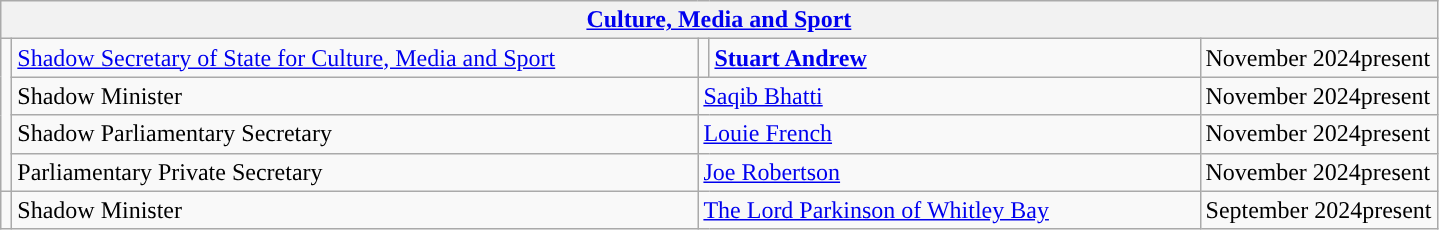<table class="wikitable">
<tr>
<th colspan="5"><a href='#'>Culture, Media and Sport</a></th>
</tr>
<tr>
<td rowspan="4" style="background: "></td>
<td style="width: 450px;"><a href='#'>Shadow Secretary of State for Culture, Media and Sport</a></td>
<td style="background: "></td>
<td style="width: 320px;"><strong><a href='#'>Stuart Andrew</a></strong></td>
<td>November 2024present</td>
</tr>
<tr>
<td>Shadow Minister</td>
<td colspan="2"><a href='#'>Saqib Bhatti</a></td>
<td>November 2024present</td>
</tr>
<tr>
<td>Shadow Parliamentary Secretary</td>
<td colspan="2"><a href='#'>Louie French</a></td>
<td>November 2024present</td>
</tr>
<tr>
<td>Parliamentary Private Secretary</td>
<td colspan="2"><a href='#'>Joe Robertson</a></td>
<td>November 2024present</td>
</tr>
<tr>
<td style="background: "></td>
<td>Shadow Minister</td>
<td colspan="2"><a href='#'>The Lord Parkinson of Whitley Bay</a></td>
<td>September 2024present</td>
</tr>
</table>
